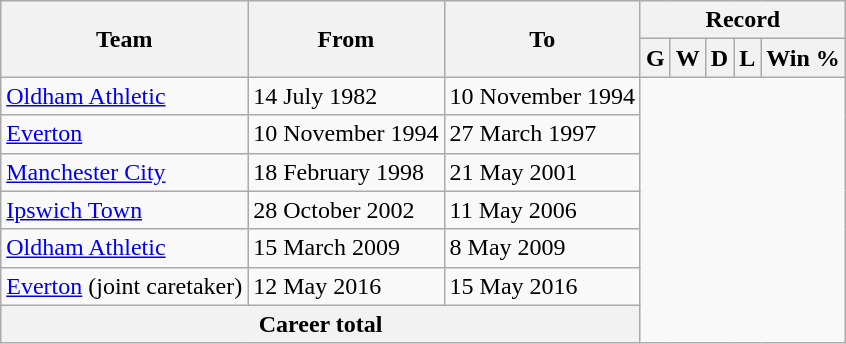<table class=wikitable style="text-align:center;">
<tr>
<th rowspan=2>Team</th>
<th rowspan=2>From</th>
<th rowspan=2>To</th>
<th colspan=5>Record</th>
</tr>
<tr>
<th>G</th>
<th>W</th>
<th>D</th>
<th>L</th>
<th>Win %</th>
</tr>
<tr>
<td align=left><a href='#'>Oldham Athletic</a></td>
<td align=left>14 July 1982</td>
<td align=left>10 November 1994<br></td>
</tr>
<tr>
<td align=left><a href='#'>Everton</a></td>
<td align=left>10 November 1994</td>
<td align=left>27 March 1997<br></td>
</tr>
<tr>
<td align=left><a href='#'>Manchester City</a></td>
<td align=left>18 February 1998</td>
<td align=left>21 May 2001<br></td>
</tr>
<tr>
<td align=left><a href='#'>Ipswich Town</a></td>
<td align=left>28 October 2002</td>
<td align=left>11 May 2006<br></td>
</tr>
<tr>
<td align=left><a href='#'>Oldham Athletic</a></td>
<td align=left>15 March 2009</td>
<td align=left>8 May 2009<br></td>
</tr>
<tr>
<td align=left><a href='#'>Everton</a> (joint caretaker)</td>
<td align=left>12 May 2016</td>
<td align=left>15 May 2016<br></td>
</tr>
<tr>
<th colspan=3>Career total<br></th>
</tr>
</table>
